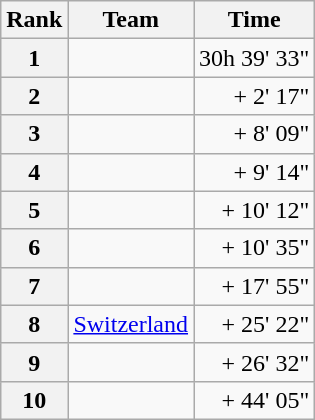<table class="wikitable">
<tr>
<th scope="col">Rank</th>
<th scope="col">Team</th>
<th scope="col">Time</th>
</tr>
<tr>
<th scope="row">1</th>
<td> </td>
<td align="right">30h 39' 33"</td>
</tr>
<tr>
<th scope="row">2</th>
<td> </td>
<td align="right">+ 2' 17"</td>
</tr>
<tr>
<th scope="row">3</th>
<td> </td>
<td align="right">+ 8' 09"</td>
</tr>
<tr>
<th scope="row">4</th>
<td> </td>
<td align="right">+ 9' 14"</td>
</tr>
<tr>
<th scope="row">5</th>
<td> </td>
<td align="right">+ 10' 12"</td>
</tr>
<tr>
<th scope="row">6</th>
<td> </td>
<td align="right">+ 10' 35"</td>
</tr>
<tr>
<th scope="row">7</th>
<td> </td>
<td align="right">+ 17' 55"</td>
</tr>
<tr>
<th scope="row">8</th>
<td> <a href='#'>Switzerland</a></td>
<td align="right">+ 25' 22"</td>
</tr>
<tr>
<th scope="row">9</th>
<td> </td>
<td align="right">+ 26' 32"</td>
</tr>
<tr>
<th scope="row">10</th>
<td> </td>
<td align="right">+ 44' 05"</td>
</tr>
</table>
